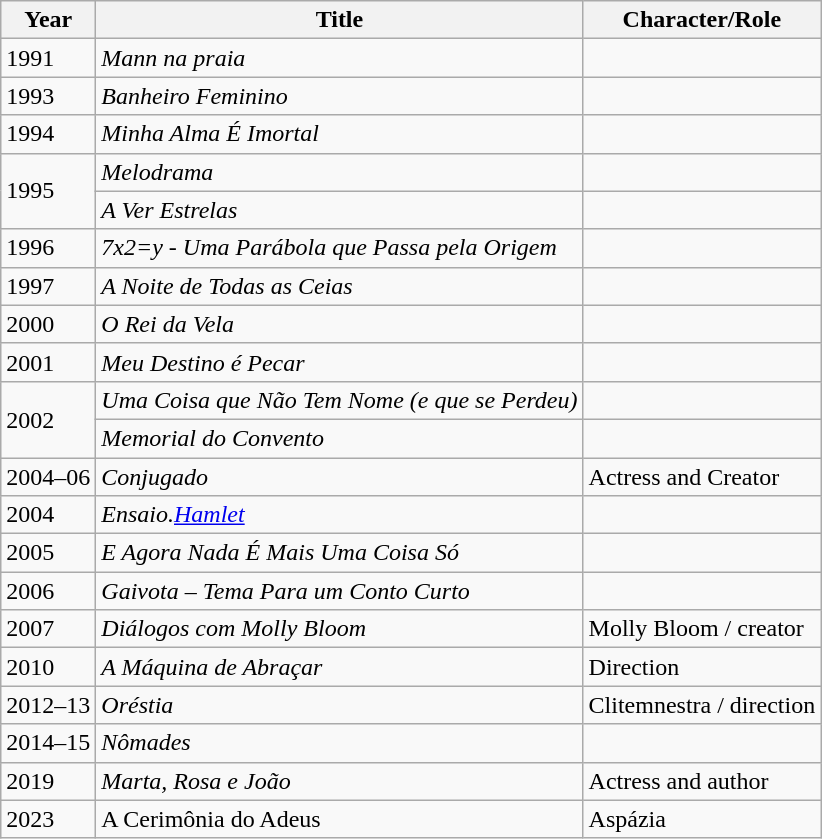<table class="wikitable">
<tr>
<th>Year</th>
<th>Title</th>
<th>Character/Role</th>
</tr>
<tr>
<td>1991</td>
<td><em>Mann na praia</em></td>
<td></td>
</tr>
<tr>
<td>1993</td>
<td><em>Banheiro Feminino</em></td>
<td></td>
</tr>
<tr>
<td>1994</td>
<td><em>Minha Alma É Imortal</em></td>
<td></td>
</tr>
<tr>
<td rowspan="2">1995</td>
<td><em>Melodrama</em></td>
<td></td>
</tr>
<tr>
<td><em>A Ver Estrelas</em></td>
<td></td>
</tr>
<tr>
<td>1996</td>
<td><em>7x2=y - Uma Parábola que Passa pela Origem</em></td>
<td></td>
</tr>
<tr>
<td>1997</td>
<td><em>A Noite de Todas as Ceias</em></td>
<td></td>
</tr>
<tr>
<td>2000</td>
<td><em>O Rei da Vela</em></td>
<td></td>
</tr>
<tr>
<td>2001</td>
<td><em>Meu Destino é Pecar</em></td>
<td></td>
</tr>
<tr>
<td rowspan="2">2002</td>
<td><em>Uma Coisa que Não Tem Nome (e que se Perdeu)</em></td>
<td></td>
</tr>
<tr>
<td><em>Memorial do Convento</em></td>
<td></td>
</tr>
<tr>
<td>2004–06</td>
<td><em>Conjugado</em></td>
<td>Actress and Creator</td>
</tr>
<tr>
<td>2004</td>
<td><em>Ensaio.<a href='#'>Hamlet</a></em></td>
<td></td>
</tr>
<tr>
<td>2005</td>
<td><em>E Agora Nada É Mais Uma Coisa Só</em></td>
<td></td>
</tr>
<tr>
<td>2006</td>
<td><em>Gaivota – Tema Para um Conto Curto</em></td>
<td></td>
</tr>
<tr>
<td>2007</td>
<td><em>Diálogos com Molly Bloom</em></td>
<td>Molly Bloom / creator</td>
</tr>
<tr>
<td>2010</td>
<td><em>A Máquina de Abraçar</em></td>
<td>Direction</td>
</tr>
<tr>
<td>2012–13</td>
<td><em>Oréstia</em></td>
<td>Clitemnestra / direction</td>
</tr>
<tr>
<td>2014–15</td>
<td><em>Nômades</em></td>
<td></td>
</tr>
<tr>
<td>2019</td>
<td><em>Marta, Rosa e João</em></td>
<td>Actress and author</td>
</tr>
<tr>
<td>2023</td>
<td>A Cerimônia do Adeus</td>
<td>Aspázia</td>
</tr>
</table>
